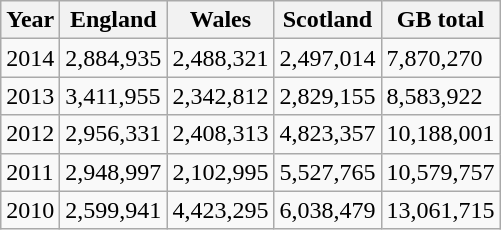<table class="wikitable">
<tr>
<th>Year</th>
<th>England</th>
<th>Wales</th>
<th>Scotland</th>
<th>GB total</th>
</tr>
<tr>
<td>2014</td>
<td>2,884,935</td>
<td>2,488,321</td>
<td>2,497,014</td>
<td>7,870,270</td>
</tr>
<tr>
<td>2013</td>
<td>3,411,955</td>
<td>2,342,812</td>
<td>2,829,155</td>
<td>8,583,922</td>
</tr>
<tr>
<td>2012</td>
<td>2,956,331</td>
<td>2,408,313</td>
<td>4,823,357</td>
<td>10,188,001</td>
</tr>
<tr>
<td>2011</td>
<td>2,948,997</td>
<td>2,102,995</td>
<td>5,527,765</td>
<td>10,579,757</td>
</tr>
<tr>
<td>2010</td>
<td>2,599,941</td>
<td>4,423,295</td>
<td>6,038,479</td>
<td>13,061,715</td>
</tr>
</table>
